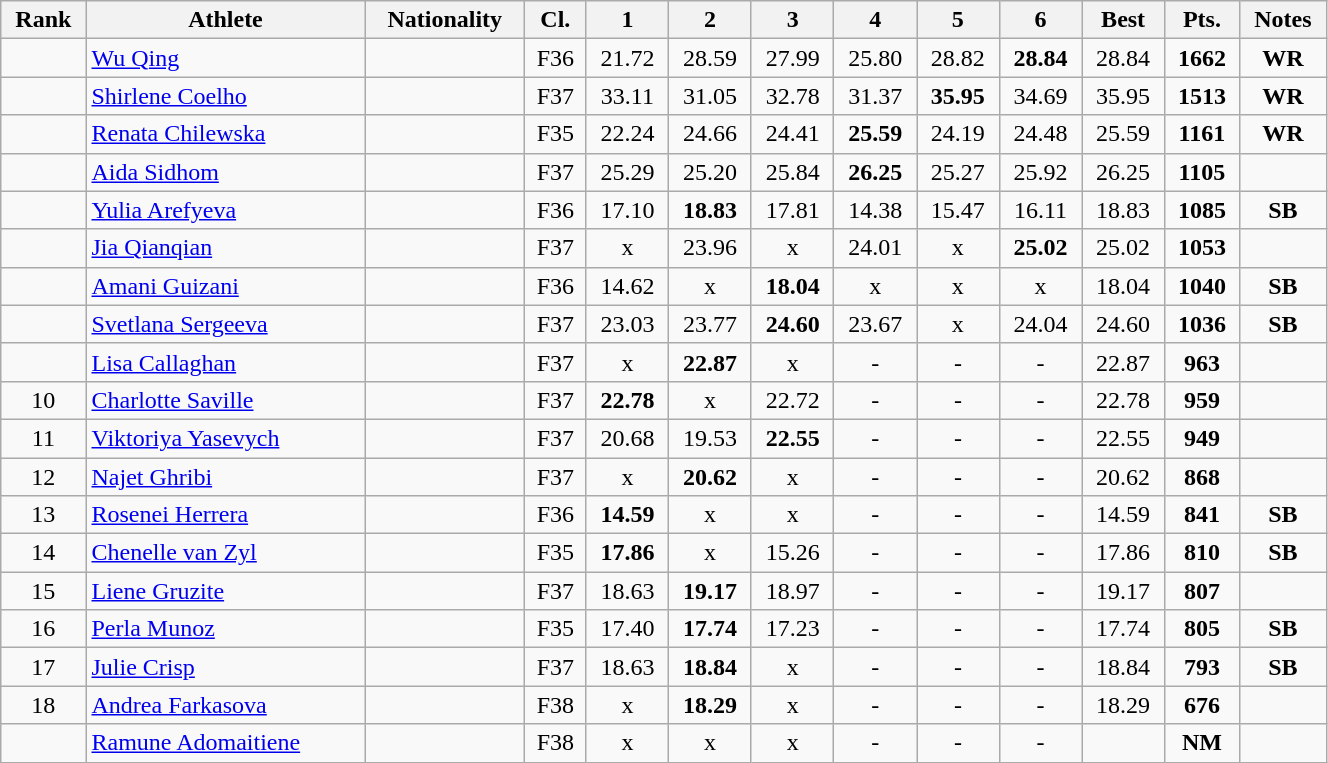<table class="wikitable sortable" style="text-align:center; width:70%;">
<tr>
<th>Rank</th>
<th>Athlete</th>
<th>Nationality</th>
<th>Cl.</th>
<th class="unsortable">1</th>
<th class="unsortable">2</th>
<th class="unsortable">3</th>
<th class="unsortable">4</th>
<th class="unsortable">5</th>
<th class="unsortable">6</th>
<th>Best</th>
<th>Pts.</th>
<th>Notes</th>
</tr>
<tr>
<td></td>
<td style="text-align:left;"><a href='#'>Wu Qing</a></td>
<td style="text-align:left;"></td>
<td>F36</td>
<td>21.72</td>
<td>28.59</td>
<td>27.99</td>
<td>25.80</td>
<td>28.82</td>
<td><strong>28.84</strong></td>
<td>28.84</td>
<td><strong>1662</strong></td>
<td><strong>WR</strong></td>
</tr>
<tr>
<td></td>
<td style="text-align:left;"><a href='#'>Shirlene Coelho</a></td>
<td style="text-align:left;"></td>
<td>F37</td>
<td>33.11</td>
<td>31.05</td>
<td>32.78</td>
<td>31.37</td>
<td><strong>35.95</strong></td>
<td>34.69</td>
<td>35.95</td>
<td><strong>1513</strong></td>
<td><strong>WR</strong></td>
</tr>
<tr>
<td></td>
<td style="text-align:left;"><a href='#'>Renata Chilewska</a></td>
<td style="text-align:left;"></td>
<td>F35</td>
<td>22.24</td>
<td>24.66</td>
<td>24.41</td>
<td><strong>25.59</strong></td>
<td>24.19</td>
<td>24.48</td>
<td>25.59</td>
<td><strong>1161</strong></td>
<td><strong>WR</strong></td>
</tr>
<tr>
<td></td>
<td style="text-align:left;"><a href='#'>Aida Sidhom</a></td>
<td style="text-align:left;"></td>
<td>F37</td>
<td>25.29</td>
<td>25.20</td>
<td>25.84</td>
<td><strong>26.25</strong></td>
<td>25.27</td>
<td>25.92</td>
<td>26.25</td>
<td><strong>1105</strong></td>
<td></td>
</tr>
<tr>
<td></td>
<td style="text-align:left;"><a href='#'>Yulia Arefyeva</a></td>
<td style="text-align:left;"></td>
<td>F36</td>
<td>17.10</td>
<td><strong>18.83</strong></td>
<td>17.81</td>
<td>14.38</td>
<td>15.47</td>
<td>16.11</td>
<td>18.83</td>
<td><strong>1085</strong></td>
<td><strong>SB</strong></td>
</tr>
<tr>
<td></td>
<td style="text-align:left;"><a href='#'>Jia Qianqian</a></td>
<td style="text-align:left;"></td>
<td>F37</td>
<td>x</td>
<td>23.96</td>
<td>x</td>
<td>24.01</td>
<td>x</td>
<td><strong>25.02</strong></td>
<td>25.02</td>
<td><strong>1053</strong></td>
<td></td>
</tr>
<tr>
<td></td>
<td style="text-align:left;"><a href='#'>Amani Guizani</a></td>
<td style="text-align:left;"></td>
<td>F36</td>
<td>14.62</td>
<td>x</td>
<td><strong>18.04</strong></td>
<td>x</td>
<td>x</td>
<td>x</td>
<td>18.04</td>
<td><strong>1040</strong></td>
<td><strong>SB</strong></td>
</tr>
<tr>
<td></td>
<td style="text-align:left;"><a href='#'>Svetlana Sergeeva</a></td>
<td style="text-align:left;"></td>
<td>F37</td>
<td>23.03</td>
<td>23.77</td>
<td><strong>24.60</strong></td>
<td>23.67</td>
<td>x</td>
<td>24.04</td>
<td>24.60</td>
<td><strong>1036</strong></td>
<td><strong>SB</strong></td>
</tr>
<tr>
<td></td>
<td style="text-align:left;"><a href='#'>Lisa Callaghan</a></td>
<td style="text-align:left;"></td>
<td>F37</td>
<td>x</td>
<td><strong>22.87</strong></td>
<td>x</td>
<td>-</td>
<td>-</td>
<td>-</td>
<td>22.87</td>
<td><strong>963</strong></td>
<td></td>
</tr>
<tr>
<td>10</td>
<td style="text-align:left;"><a href='#'>Charlotte Saville</a></td>
<td style="text-align:left;"></td>
<td>F37</td>
<td><strong>22.78</strong></td>
<td>x</td>
<td>22.72</td>
<td>-</td>
<td>-</td>
<td>-</td>
<td>22.78</td>
<td><strong>959</strong></td>
<td></td>
</tr>
<tr>
<td>11</td>
<td style="text-align:left;"><a href='#'>Viktoriya Yasevych</a></td>
<td style="text-align:left;"></td>
<td>F37</td>
<td>20.68</td>
<td>19.53</td>
<td><strong>22.55</strong></td>
<td>-</td>
<td>-</td>
<td>-</td>
<td>22.55</td>
<td><strong>949</strong></td>
<td></td>
</tr>
<tr>
<td>12</td>
<td style="text-align:left;"><a href='#'>Najet Ghribi</a></td>
<td style="text-align:left;"></td>
<td>F37</td>
<td>x</td>
<td><strong>20.62</strong></td>
<td>x</td>
<td>-</td>
<td>-</td>
<td>-</td>
<td>20.62</td>
<td><strong>868</strong></td>
<td></td>
</tr>
<tr>
<td>13</td>
<td style="text-align:left;"><a href='#'>Rosenei Herrera</a></td>
<td style="text-align:left;"></td>
<td>F36</td>
<td><strong>14.59</strong></td>
<td>x</td>
<td>x</td>
<td>-</td>
<td>-</td>
<td>-</td>
<td>14.59</td>
<td><strong>841</strong></td>
<td><strong>SB</strong></td>
</tr>
<tr>
<td>14</td>
<td style="text-align:left;"><a href='#'>Chenelle van Zyl</a></td>
<td style="text-align:left;"></td>
<td>F35</td>
<td><strong>17.86</strong></td>
<td>x</td>
<td>15.26</td>
<td>-</td>
<td>-</td>
<td>-</td>
<td>17.86</td>
<td><strong>810</strong></td>
<td><strong>SB</strong></td>
</tr>
<tr>
<td>15</td>
<td style="text-align:left;"><a href='#'>Liene Gruzite</a></td>
<td style="text-align:left;"></td>
<td>F37</td>
<td>18.63</td>
<td><strong>19.17</strong></td>
<td>18.97</td>
<td>-</td>
<td>-</td>
<td>-</td>
<td>19.17</td>
<td><strong>807</strong></td>
<td></td>
</tr>
<tr>
<td>16</td>
<td style="text-align:left;"><a href='#'>Perla Munoz</a></td>
<td style="text-align:left;"></td>
<td>F35</td>
<td>17.40</td>
<td><strong>17.74</strong></td>
<td>17.23</td>
<td>-</td>
<td>-</td>
<td>-</td>
<td>17.74</td>
<td><strong>805</strong></td>
<td><strong>SB</strong></td>
</tr>
<tr>
<td>17</td>
<td style="text-align:left;"><a href='#'>Julie Crisp</a></td>
<td style="text-align:left;"></td>
<td>F37</td>
<td>18.63</td>
<td><strong>18.84</strong></td>
<td>x</td>
<td>-</td>
<td>-</td>
<td>-</td>
<td>18.84</td>
<td><strong>793</strong></td>
<td><strong>SB</strong></td>
</tr>
<tr>
<td>18</td>
<td style="text-align:left;"><a href='#'>Andrea Farkasova</a></td>
<td style="text-align:left;"></td>
<td>F38</td>
<td>x</td>
<td><strong>18.29</strong></td>
<td>x</td>
<td>-</td>
<td>-</td>
<td>-</td>
<td>18.29</td>
<td><strong>676</strong></td>
<td></td>
</tr>
<tr>
<td></td>
<td style="text-align:left;"><a href='#'>Ramune Adomaitiene</a></td>
<td style="text-align:left;"></td>
<td>F38</td>
<td>x</td>
<td>x</td>
<td>x</td>
<td>-</td>
<td>-</td>
<td>-</td>
<td></td>
<td><strong>NM</strong></td>
<td></td>
</tr>
</table>
